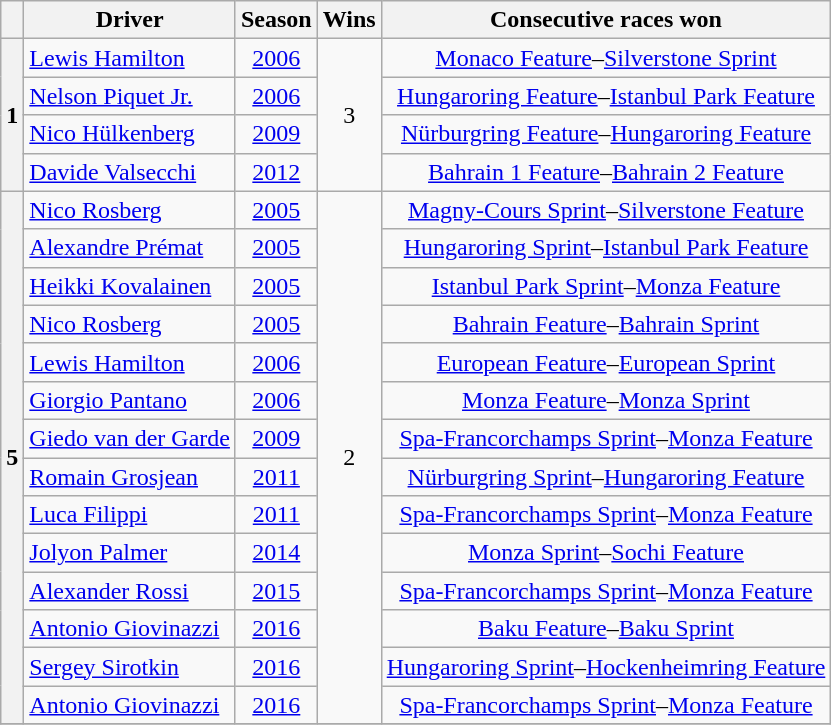<table class="wikitable" style="text-align:center">
<tr>
<th></th>
<th>Driver</th>
<th>Season</th>
<th>Wins</th>
<th>Consecutive races won</th>
</tr>
<tr>
<th rowspan=4>1</th>
<td align=left> <a href='#'>Lewis Hamilton</a></td>
<td><a href='#'>2006</a></td>
<td rowspan=4>3</td>
<td><a href='#'>Monaco Feature</a>–<a href='#'>Silverstone Sprint</a></td>
</tr>
<tr>
<td align=left> <a href='#'>Nelson Piquet Jr.</a></td>
<td><a href='#'>2006</a></td>
<td><a href='#'>Hungaroring Feature</a>–<a href='#'>Istanbul Park Feature</a></td>
</tr>
<tr>
<td align=left> <a href='#'>Nico Hülkenberg</a></td>
<td><a href='#'>2009</a></td>
<td><a href='#'>Nürburgring Feature</a>–<a href='#'>Hungaroring Feature</a></td>
</tr>
<tr>
<td align=left> <a href='#'>Davide Valsecchi</a></td>
<td><a href='#'>2012</a></td>
<td><a href='#'>Bahrain 1 Feature</a>–<a href='#'>Bahrain 2 Feature</a></td>
</tr>
<tr>
<th rowspan=14>5</th>
<td align=left> <a href='#'>Nico Rosberg</a></td>
<td><a href='#'>2005</a></td>
<td rowspan=14>2</td>
<td><a href='#'>Magny-Cours Sprint</a>–<a href='#'>Silverstone Feature</a></td>
</tr>
<tr>
<td align=left> <a href='#'>Alexandre Prémat</a></td>
<td><a href='#'>2005</a></td>
<td><a href='#'>Hungaroring Sprint</a>–<a href='#'>Istanbul Park Feature</a></td>
</tr>
<tr>
<td align=left> <a href='#'>Heikki Kovalainen</a></td>
<td><a href='#'>2005</a></td>
<td><a href='#'>Istanbul Park Sprint</a>–<a href='#'>Monza Feature</a></td>
</tr>
<tr>
<td align=left> <a href='#'>Nico Rosberg</a></td>
<td><a href='#'>2005</a></td>
<td><a href='#'>Bahrain Feature</a>–<a href='#'>Bahrain Sprint</a></td>
</tr>
<tr>
<td align=left> <a href='#'>Lewis Hamilton</a></td>
<td><a href='#'>2006</a></td>
<td><a href='#'>European Feature</a>–<a href='#'>European Sprint</a></td>
</tr>
<tr>
<td align=left> <a href='#'>Giorgio Pantano</a></td>
<td><a href='#'>2006</a></td>
<td><a href='#'>Monza Feature</a>–<a href='#'>Monza Sprint</a></td>
</tr>
<tr>
<td align=left> <a href='#'>Giedo van der Garde</a></td>
<td><a href='#'>2009</a></td>
<td><a href='#'>Spa-Francorchamps Sprint</a>–<a href='#'>Monza Feature</a></td>
</tr>
<tr>
<td align=left> <a href='#'>Romain Grosjean</a></td>
<td><a href='#'>2011</a></td>
<td><a href='#'>Nürburgring Sprint</a>–<a href='#'>Hungaroring Feature</a></td>
</tr>
<tr>
<td align=left> <a href='#'>Luca Filippi</a></td>
<td><a href='#'>2011</a></td>
<td><a href='#'>Spa-Francorchamps Sprint</a>–<a href='#'>Monza Feature</a></td>
</tr>
<tr>
<td align=left> <a href='#'>Jolyon Palmer</a></td>
<td><a href='#'>2014</a></td>
<td><a href='#'>Monza Sprint</a>–<a href='#'>Sochi Feature</a></td>
</tr>
<tr>
<td align=left> <a href='#'>Alexander Rossi</a></td>
<td><a href='#'>2015</a></td>
<td><a href='#'>Spa-Francorchamps Sprint</a>–<a href='#'>Monza Feature</a></td>
</tr>
<tr>
<td align=left> <a href='#'>Antonio Giovinazzi</a></td>
<td><a href='#'>2016</a></td>
<td><a href='#'>Baku Feature</a>–<a href='#'>Baku Sprint</a></td>
</tr>
<tr>
<td align=left> <a href='#'>Sergey Sirotkin</a></td>
<td><a href='#'>2016</a></td>
<td><a href='#'>Hungaroring Sprint</a>–<a href='#'>Hockenheimring Feature</a></td>
</tr>
<tr>
<td align=left> <a href='#'>Antonio Giovinazzi</a></td>
<td><a href='#'>2016</a></td>
<td><a href='#'>Spa-Francorchamps Sprint</a>–<a href='#'>Monza Feature</a></td>
</tr>
<tr>
</tr>
</table>
